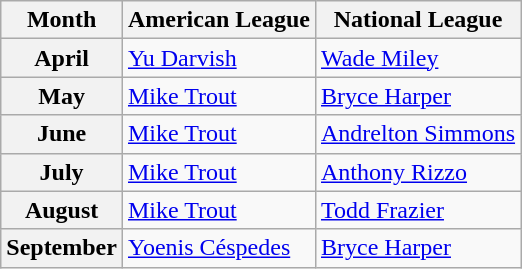<table class="wikitable">
<tr>
<th>Month</th>
<th>American League</th>
<th>National League</th>
</tr>
<tr>
<th>April</th>
<td><a href='#'>Yu Darvish</a></td>
<td><a href='#'>Wade Miley</a></td>
</tr>
<tr>
<th>May</th>
<td><a href='#'>Mike Trout</a></td>
<td><a href='#'>Bryce Harper</a></td>
</tr>
<tr>
<th>June</th>
<td><a href='#'>Mike Trout</a></td>
<td><a href='#'>Andrelton Simmons</a></td>
</tr>
<tr>
<th>July</th>
<td><a href='#'>Mike Trout</a></td>
<td><a href='#'>Anthony Rizzo</a></td>
</tr>
<tr>
<th>August</th>
<td><a href='#'>Mike Trout</a></td>
<td><a href='#'>Todd Frazier</a></td>
</tr>
<tr>
<th>September</th>
<td><a href='#'>Yoenis Céspedes</a></td>
<td><a href='#'>Bryce Harper</a></td>
</tr>
</table>
